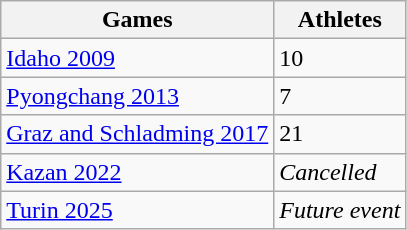<table class="wikitable">
<tr>
<th>Games</th>
<th>Athletes</th>
</tr>
<tr>
<td> <a href='#'>Idaho 2009</a></td>
<td>10</td>
</tr>
<tr>
<td> <a href='#'>Pyongchang 2013</a></td>
<td>7</td>
</tr>
<tr>
<td> <a href='#'>Graz and Schladming 2017</a></td>
<td>21</td>
</tr>
<tr>
<td> <a href='#'>Kazan 2022</a></td>
<td><em>Cancelled</em></td>
</tr>
<tr>
<td> <a href='#'>Turin 2025</a></td>
<td><em>Future event</em></td>
</tr>
</table>
